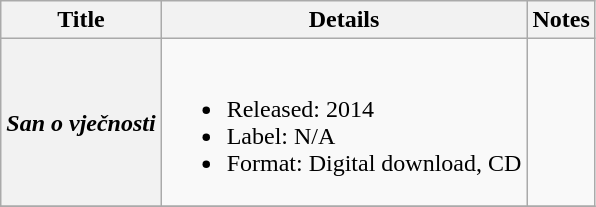<table class="wikitable plainrowheaders">
<tr>
<th scope="col">Title</th>
<th scope="col">Details</th>
<th scope="col">Notes</th>
</tr>
<tr>
<th scope="row"><em>San o vječnosti</em></th>
<td><br><ul><li>Released: 2014</li><li>Label: N/A</li><li>Format: Digital download, CD</li></ul></td>
<td><br></td>
</tr>
<tr>
</tr>
</table>
